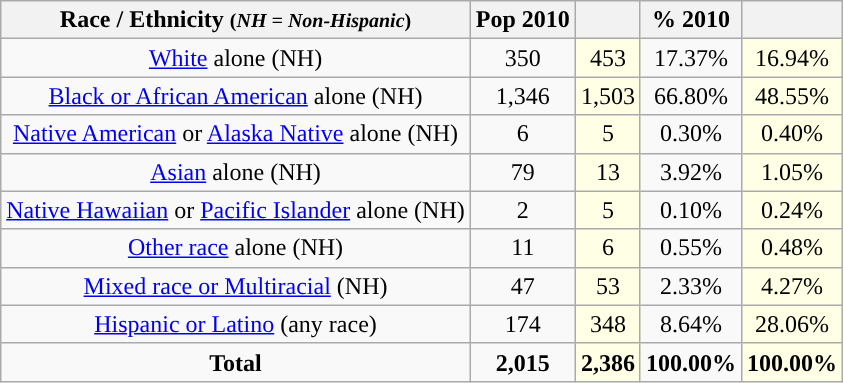<table class="wikitable" style="text-align:center;">
<tr>
<th>Race / Ethnicity <small>(<em>NH = Non-Hispanic</em>)</small></th>
<th>Pop 2010</th>
<th></th>
<th>% 2010</th>
<th></th>
</tr>
<tr>
<td><a href='#'>White</a> alone (NH)</td>
<td>350</td>
<td style='background: #ffffe6;'>453</td>
<td>17.37%</td>
<td style='background: #ffffe6;'>16.94%</td>
</tr>
<tr>
<td><a href='#'>Black or African American</a> alone (NH)</td>
<td>1,346</td>
<td style='background: #ffffe6;'>1,503</td>
<td>66.80%</td>
<td style='background: #ffffe6;'>48.55%</td>
</tr>
<tr>
<td><a href='#'>Native American</a> or <a href='#'>Alaska Native</a> alone (NH)</td>
<td>6</td>
<td style='background: #ffffe6;'>5</td>
<td>0.30%</td>
<td style='background: #ffffe6;'>0.40%</td>
</tr>
<tr>
<td><a href='#'>Asian</a> alone (NH)</td>
<td>79</td>
<td style='background: #ffffe6;'>13</td>
<td>3.92%</td>
<td style='background: #ffffe6;'>1.05%</td>
</tr>
<tr>
<td><a href='#'>Native Hawaiian</a> or <a href='#'>Pacific Islander</a> alone (NH)</td>
<td>2</td>
<td style='background: #ffffe6;'>5</td>
<td>0.10%</td>
<td style='background: #ffffe6;'>0.24%</td>
</tr>
<tr>
<td><a href='#'>Other race</a> alone (NH)</td>
<td>11</td>
<td style='background: #ffffe6;'>6</td>
<td>0.55%</td>
<td style='background: #ffffe6;'>0.48%</td>
</tr>
<tr>
<td><a href='#'>Mixed race or Multiracial</a> (NH)</td>
<td>47</td>
<td style='background: #ffffe6;'>53</td>
<td>2.33%</td>
<td style='background: #ffffe6;'>4.27%</td>
</tr>
<tr>
<td><a href='#'>Hispanic or Latino</a> (any race)</td>
<td>174</td>
<td style='background: #ffffe6;'>348</td>
<td>8.64%</td>
<td style='background: #ffffe6;'>28.06%</td>
</tr>
<tr>
<td><strong>Total</strong></td>
<td><strong>2,015</strong></td>
<td style='background: #ffffe6;'><strong>2,386</strong></td>
<td><strong>100.00%</strong></td>
<td style='background: #ffffe6;'><strong>100.00%</strong></td>
</tr>
</table>
